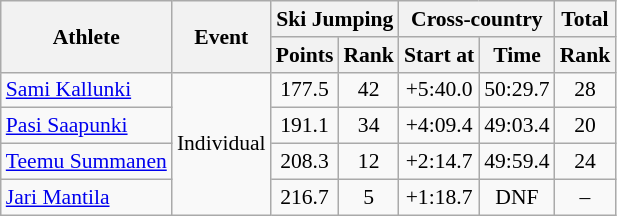<table class="wikitable" style="font-size:90%">
<tr>
<th rowspan="2">Athlete</th>
<th rowspan="2">Event</th>
<th colspan="2">Ski Jumping</th>
<th colspan="2">Cross-country</th>
<th colspan="2">Total</th>
</tr>
<tr>
<th>Points</th>
<th>Rank</th>
<th>Start at</th>
<th>Time</th>
<th>Rank</th>
</tr>
<tr>
<td><a href='#'>Sami Kallunki</a></td>
<td rowspan="4">Individual</td>
<td align="center">177.5</td>
<td align="center">42</td>
<td align="center">+5:40.0</td>
<td align="center">50:29.7</td>
<td align="center">28</td>
</tr>
<tr>
<td><a href='#'>Pasi Saapunki</a></td>
<td align="center">191.1</td>
<td align="center">34</td>
<td align="center">+4:09.4</td>
<td align="center">49:03.4</td>
<td align="center">20</td>
</tr>
<tr>
<td><a href='#'>Teemu Summanen</a></td>
<td align="center">208.3</td>
<td align="center">12</td>
<td align="center">+2:14.7</td>
<td align="center">49:59.4</td>
<td align="center">24</td>
</tr>
<tr>
<td><a href='#'>Jari Mantila</a></td>
<td align="center">216.7</td>
<td align="center">5</td>
<td align="center">+1:18.7</td>
<td align="center">DNF</td>
<td align="center">–</td>
</tr>
</table>
